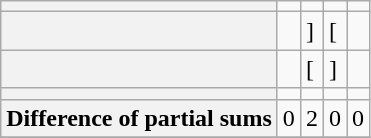<table border="1" class="wikitable">
<tr>
<th></th>
<td></td>
<td></td>
<td></td>
<td></td>
</tr>
<tr>
<th></th>
<td></td>
<td>]</td>
<td>[</td>
<td></td>
</tr>
<tr>
<th></th>
<td></td>
<td>[</td>
<td>]</td>
<td></td>
</tr>
<tr>
<th></th>
<td></td>
<td></td>
<td></td>
<td></td>
</tr>
<tr>
<th>Difference of partial sums</th>
<td>0</td>
<td>2</td>
<td>0</td>
<td>0</td>
</tr>
<tr>
</tr>
</table>
